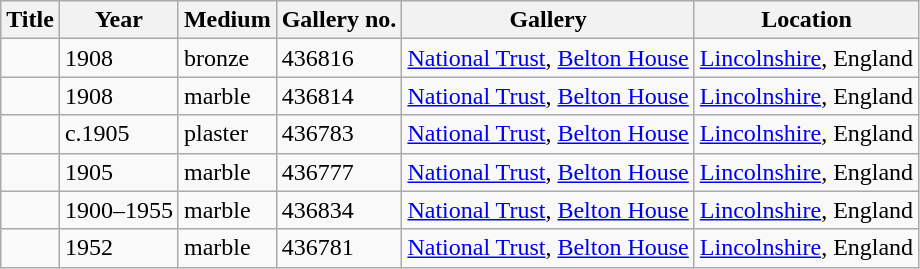<table class="wikitable">
<tr>
<th>Title</th>
<th>Year</th>
<th>Medium</th>
<th>Gallery no.</th>
<th>Gallery</th>
<th>Location</th>
</tr>
<tr>
<td><em></em></td>
<td>1908</td>
<td>bronze</td>
<td>436816</td>
<td><a href='#'>National Trust</a>, <a href='#'>Belton House</a></td>
<td><a href='#'>Lincolnshire</a>, England</td>
</tr>
<tr>
<td><em></em></td>
<td>1908</td>
<td>marble</td>
<td>436814</td>
<td><a href='#'>National Trust</a>, <a href='#'>Belton House</a></td>
<td><a href='#'>Lincolnshire</a>, England</td>
</tr>
<tr>
<td><em></em></td>
<td>c.1905</td>
<td>plaster</td>
<td>436783</td>
<td><a href='#'>National Trust</a>, <a href='#'>Belton House</a></td>
<td><a href='#'>Lincolnshire</a>, England</td>
</tr>
<tr>
<td><em></em></td>
<td>1905</td>
<td>marble</td>
<td>436777</td>
<td><a href='#'>National Trust</a>, <a href='#'>Belton House</a></td>
<td><a href='#'>Lincolnshire</a>, England</td>
</tr>
<tr>
<td><em></em></td>
<td>1900–1955</td>
<td>marble</td>
<td>436834</td>
<td><a href='#'>National Trust</a>, <a href='#'>Belton House</a></td>
<td><a href='#'>Lincolnshire</a>, England</td>
</tr>
<tr>
<td><em></em></td>
<td>1952</td>
<td>marble</td>
<td>436781</td>
<td><a href='#'>National Trust</a>, <a href='#'>Belton House</a></td>
<td><a href='#'>Lincolnshire</a>, England</td>
</tr>
</table>
